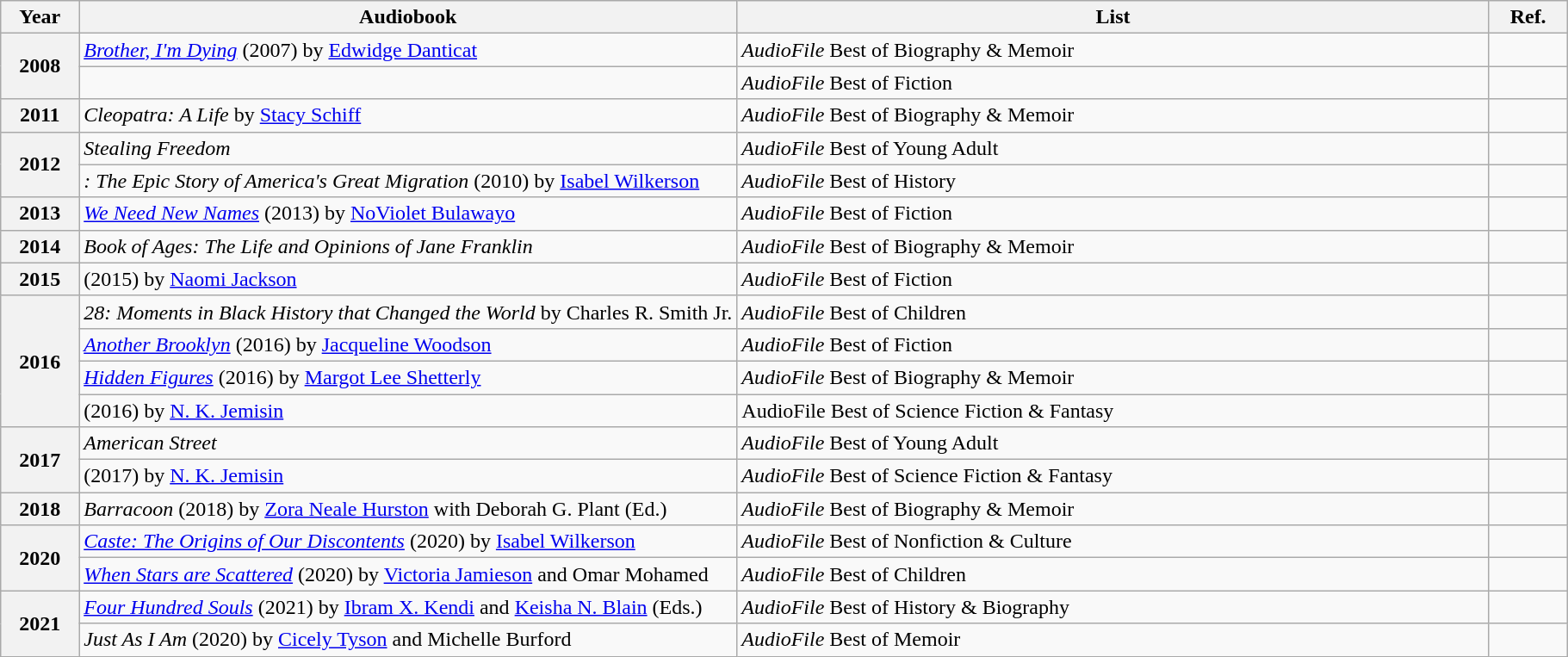<table class="wikitable sortable mw-collapsible">
<tr>
<th scope="col" width="5%">Year</th>
<th scope="col" width="42%">Audiobook</th>
<th>List</th>
<th scope="col" width="5%">Ref.</th>
</tr>
<tr>
<th rowspan="2">2008</th>
<td><em><a href='#'>Brother, I'm Dying</a></em> (2007) by <a href='#'>Edwidge Danticat</a></td>
<td><em>AudioFile</em> Best of Biography & Memoir</td>
<td></td>
</tr>
<tr>
<td><em></em></td>
<td><em>AudioFile</em> Best of Fiction</td>
<td></td>
</tr>
<tr>
<th>2011</th>
<td><em>Cleopatra: A Life</em> by <a href='#'>Stacy Schiff</a></td>
<td><em>AudioFile</em> Best of Biography & Memoir</td>
<td></td>
</tr>
<tr>
<th rowspan="2">2012</th>
<td><em>Stealing Freedom</em></td>
<td><em>AudioFile</em> Best of Young Adult</td>
<td></td>
</tr>
<tr>
<td><em>: The Epic Story of America's Great Migration</em> (2010) by <a href='#'>Isabel Wilkerson</a></td>
<td><em>AudioFile</em> Best of History</td>
<td></td>
</tr>
<tr>
<th>2013</th>
<td><em><a href='#'>We Need New Names</a></em> (2013) by <a href='#'>NoViolet Bulawayo</a></td>
<td><em>AudioFile</em> Best of Fiction</td>
<td></td>
</tr>
<tr>
<th>2014</th>
<td><em>Book of Ages: The Life and Opinions of Jane Franklin</em></td>
<td><em>AudioFile</em> Best of Biography & Memoir</td>
<td></td>
</tr>
<tr>
<th>2015</th>
<td><em></em> (2015) by <a href='#'>Naomi Jackson</a></td>
<td><em>AudioFile</em> Best of Fiction</td>
<td></td>
</tr>
<tr>
<th rowspan="4">2016</th>
<td><em>28: Moments in Black History that Changed the World</em> by Charles R. Smith Jr.</td>
<td><em>AudioFile</em> Best of Children</td>
<td></td>
</tr>
<tr>
<td><em><a href='#'>Another Brooklyn</a></em> (2016) by <a href='#'>Jacqueline Woodson</a></td>
<td><em>AudioFile</em> Best of Fiction</td>
<td></td>
</tr>
<tr>
<td><em><a href='#'>Hidden Figures</a></em> (2016) by <a href='#'>Margot Lee Shetterly</a></td>
<td><em>AudioFile</em> Best of Biography & Memoir</td>
<td></td>
</tr>
<tr>
<td><em></em> (2016) by <a href='#'>N. K. Jemisin</a></td>
<td>AudioFile Best of Science Fiction & Fantasy</td>
<td></td>
</tr>
<tr>
<th rowspan="2">2017</th>
<td><em>American Street</em></td>
<td><em>AudioFile</em> Best of Young Adult</td>
<td></td>
</tr>
<tr>
<td><em></em> (2017) by <a href='#'>N. K. Jemisin</a></td>
<td><em>AudioFile</em> Best of Science Fiction & Fantasy</td>
<td></td>
</tr>
<tr>
<th>2018</th>
<td><em>Barracoon</em> (2018) by <a href='#'>Zora Neale Hurston</a> with Deborah G. Plant (Ed.)</td>
<td><em>AudioFile</em> Best of Biography & Memoir</td>
<td></td>
</tr>
<tr>
<th rowspan="2">2020</th>
<td><em><a href='#'>Caste: The Origins of Our Discontents</a></em> (2020) by <a href='#'>Isabel Wilkerson</a></td>
<td><em>AudioFile</em> Best of Nonfiction & Culture</td>
<td></td>
</tr>
<tr>
<td><em><a href='#'>When Stars are Scattered</a></em> (2020) by <a href='#'>Victoria Jamieson</a> and Omar Mohamed</td>
<td><em>AudioFile</em> Best of Children</td>
<td></td>
</tr>
<tr>
<th rowspan="2">2021</th>
<td><em><a href='#'>Four Hundred Souls</a></em> (2021) by <a href='#'>Ibram X. Kendi</a> and <a href='#'>Keisha N. Blain</a> (Eds.)</td>
<td><em>AudioFile</em> Best of History & Biography</td>
<td></td>
</tr>
<tr>
<td><em>Just As I Am</em> (2020) by <a href='#'>Cicely Tyson</a> and Michelle Burford</td>
<td><em>AudioFile</em> Best of Memoir</td>
<td></td>
</tr>
</table>
